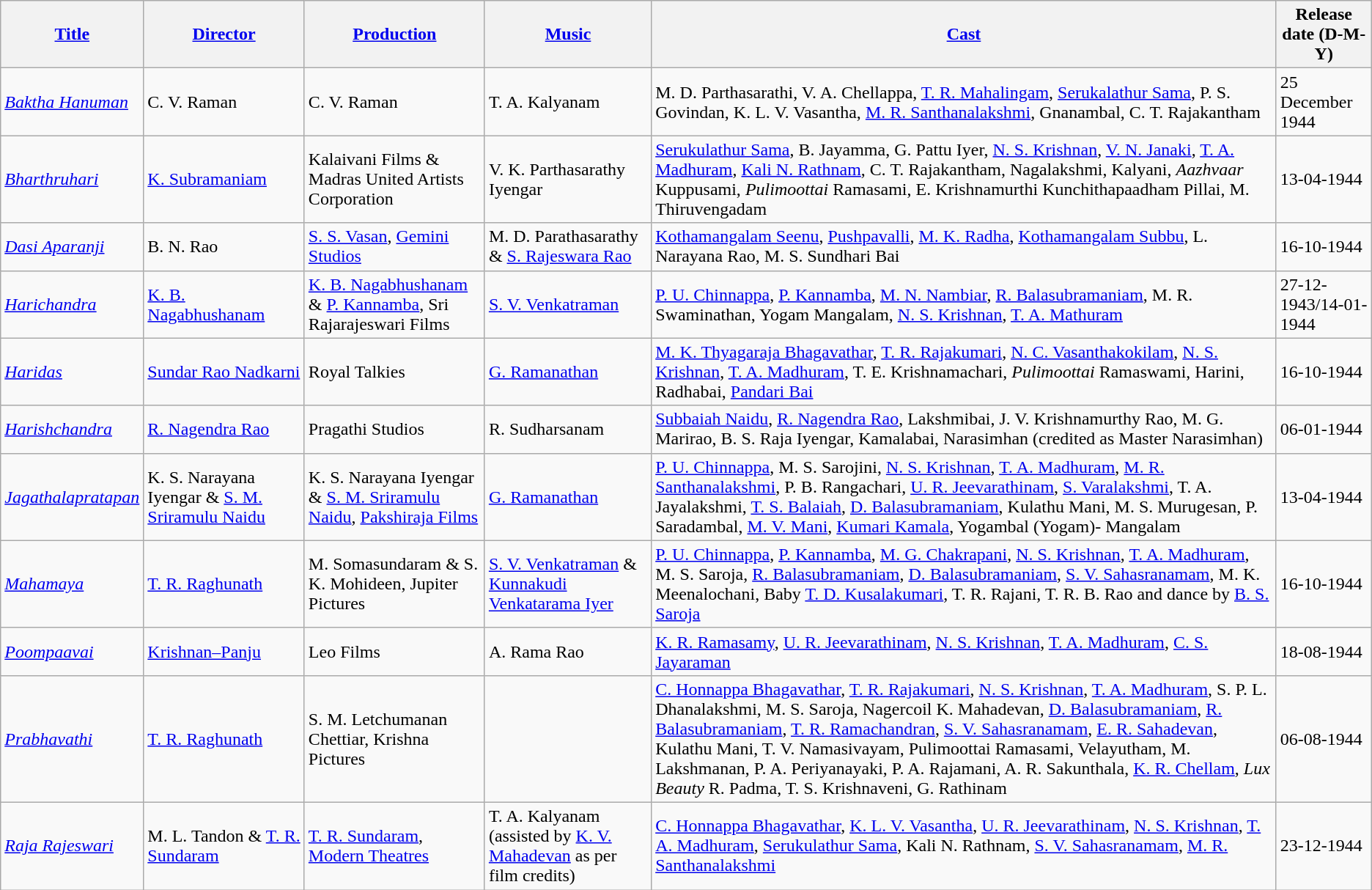<table class="wikitable">
<tr>
<th><a href='#'>Title</a></th>
<th><a href='#'>Director</a></th>
<th><a href='#'>Production</a></th>
<th><a href='#'>Music</a></th>
<th><a href='#'>Cast</a></th>
<th>Release date (D-M-Y)</th>
</tr>
<tr>
<td><em><a href='#'>Baktha Hanuman</a></em></td>
<td>C. V. Raman</td>
<td>C. V. Raman</td>
<td>T. A. Kalyanam</td>
<td>M. D. Parthasarathi, V. A. Chellappa, <a href='#'>T. R. Mahalingam</a>, <a href='#'>Serukalathur Sama</a>, P. S. Govindan, K. L. V. Vasantha, <a href='#'>M. R. Santhanalakshmi</a>, Gnanambal, C. T. Rajakantham</td>
<td>25 December 1944</td>
</tr>
<tr>
<td><em><a href='#'>Bharthruhari</a></em></td>
<td><a href='#'>K. Subramaniam</a></td>
<td>Kalaivani Films & Madras United Artists Corporation</td>
<td>V. K. Parthasarathy Iyengar</td>
<td><a href='#'>Serukulathur Sama</a>, B. Jayamma, G. Pattu Iyer, <a href='#'>N. S. Krishnan</a>, <a href='#'>V. N. Janaki</a>, <a href='#'>T. A. Madhuram</a>, <a href='#'>Kali N. Rathnam</a>, C. T. Rajakantham, Nagalakshmi, Kalyani, <em>Aazhvaar</em> Kuppusami, <em>Pulimoottai</em> Ramasami, E. Krishnamurthi Kunchithapaadham Pillai, M. Thiruvengadam</td>
<td>13-04-1944</td>
</tr>
<tr>
<td><em><a href='#'>Dasi Aparanji</a></em></td>
<td>B. N. Rao</td>
<td><a href='#'>S. S. Vasan</a>, <a href='#'>Gemini Studios</a></td>
<td>M. D. Parathasarathy & <a href='#'>S. Rajeswara Rao</a></td>
<td><a href='#'>Kothamangalam Seenu</a>, <a href='#'>Pushpavalli</a>, <a href='#'>M. K. Radha</a>, <a href='#'>Kothamangalam Subbu</a>, L. Narayana Rao, M. S. Sundhari Bai</td>
<td>16-10-1944</td>
</tr>
<tr>
<td><em><a href='#'>Harichandra</a></em></td>
<td><a href='#'>K. B. Nagabhushanam</a></td>
<td><a href='#'>K. B. Nagabhushanam</a> & <a href='#'>P. Kannamba</a>, Sri Rajarajeswari Films</td>
<td><a href='#'>S. V. Venkatraman</a></td>
<td><a href='#'>P. U. Chinnappa</a>, <a href='#'>P. Kannamba</a>, <a href='#'>M. N. Nambiar</a>, <a href='#'>R. Balasubramaniam</a>, M. R. Swaminathan, Yogam Mangalam, <a href='#'>N. S. Krishnan</a>, <a href='#'>T. A. Mathuram</a></td>
<td>27-12-1943/14-01-1944</td>
</tr>
<tr>
<td><em><a href='#'>Haridas</a></em></td>
<td><a href='#'>Sundar Rao Nadkarni</a></td>
<td>Royal Talkies</td>
<td><a href='#'>G. Ramanathan</a></td>
<td><a href='#'>M. K. Thyagaraja Bhagavathar</a>, <a href='#'>T. R. Rajakumari</a>, <a href='#'>N. C. Vasanthakokilam</a>, <a href='#'>N. S. Krishnan</a>, <a href='#'>T. A. Madhuram</a>, T. E. Krishnamachari, <em>Pulimoottai</em> Ramaswami, Harini, Radhabai, <a href='#'>Pandari Bai</a></td>
<td>16-10-1944</td>
</tr>
<tr>
<td><em><a href='#'>Harishchandra</a><br></em></td>
<td><a href='#'>R. Nagendra Rao</a></td>
<td>Pragathi Studios</td>
<td>R. Sudharsanam</td>
<td><a href='#'>Subbaiah Naidu</a>, <a href='#'>R. Nagendra Rao</a>, Lakshmibai, J. V. Krishnamurthy Rao, M. G. Marirao, B. S. Raja Iyengar, Kamalabai, Narasimhan (credited as Master Narasimhan)</td>
<td>06-01-1944</td>
</tr>
<tr>
<td><em><a href='#'>Jagathalapratapan</a></em></td>
<td>K. S. Narayana Iyengar & <a href='#'>S. M. Sriramulu Naidu</a></td>
<td>K. S. Narayana Iyengar & <a href='#'>S. M. Sriramulu Naidu</a>, <a href='#'>Pakshiraja Films</a></td>
<td><a href='#'>G. Ramanathan</a></td>
<td><a href='#'>P. U. Chinnappa</a>, M. S. Sarojini, <a href='#'>N. S. Krishnan</a>, <a href='#'>T. A. Madhuram</a>, <a href='#'>M. R. Santhanalakshmi</a>, P. B. Rangachari, <a href='#'>U. R. Jeevarathinam</a>, <a href='#'>S. Varalakshmi</a>, T. A. Jayalakshmi, <a href='#'>T. S. Balaiah</a>, <a href='#'>D. Balasubramaniam</a>, Kulathu Mani, M. S. Murugesan, P. Saradambal, <a href='#'>M. V. Mani</a>, <a href='#'>Kumari Kamala</a>, Yogambal (Yogam)- Mangalam</td>
<td>13-04-1944</td>
</tr>
<tr>
<td><em><a href='#'>Mahamaya</a></em></td>
<td><a href='#'>T. R. Raghunath</a></td>
<td>M. Somasundaram & S. K. Mohideen, Jupiter Pictures</td>
<td><a href='#'>S. V. Venkatraman</a> &  <a href='#'>Kunnakudi Venkatarama Iyer</a></td>
<td><a href='#'>P. U. Chinnappa</a>, <a href='#'>P. Kannamba</a>, <a href='#'>M. G. Chakrapani</a>, <a href='#'>N. S. Krishnan</a>, <a href='#'>T. A. Madhuram</a>, M. S. Saroja, <a href='#'>R. Balasubramaniam</a>, <a href='#'>D. Balasubramaniam</a>, <a href='#'>S. V. Sahasranamam</a>, M. K. Meenalochani, Baby <a href='#'>T. D. Kusalakumari</a>, T. R. Rajani, T. R. B. Rao and dance by <a href='#'>B. S. Saroja</a></td>
<td>16-10-1944</td>
</tr>
<tr>
<td><em><a href='#'>Poompaavai</a></em></td>
<td><a href='#'>Krishnan–Panju</a></td>
<td>Leo Films</td>
<td>A. Rama Rao</td>
<td><a href='#'>K. R. Ramasamy</a>, <a href='#'>U. R. Jeevarathinam</a>, <a href='#'>N. S. Krishnan</a>, <a href='#'>T. A. Madhuram</a>, <a href='#'>C. S. Jayaraman</a></td>
<td>18-08-1944</td>
</tr>
<tr>
<td><em><a href='#'>Prabhavathi</a></em></td>
<td><a href='#'>T. R. Raghunath</a></td>
<td>S. M. Letchumanan Chettiar, Krishna Pictures</td>
<td></td>
<td><a href='#'>C. Honnappa Bhagavathar</a>, <a href='#'>T. R. Rajakumari</a>, <a href='#'>N. S. Krishnan</a>, <a href='#'>T. A. Madhuram</a>, S. P. L. Dhanalakshmi, M. S. Saroja, Nagercoil K. Mahadevan, <a href='#'>D. Balasubramaniam</a>, <a href='#'>R. Balasubramaniam</a>, <a href='#'>T. R. Ramachandran</a>, <a href='#'>S. V. Sahasranamam</a>, <a href='#'>E. R. Sahadevan</a>, Kulathu Mani, T. V. Namasivayam, Pulimoottai Ramasami, Velayutham, M. Lakshmanan, P. A. Periyanayaki, P. A. Rajamani, A. R. Sakunthala, <a href='#'>K. R. Chellam</a>, <em>Lux Beauty</em> R. Padma, T. S. Krishnaveni, G. Rathinam</td>
<td>06-08-1944</td>
</tr>
<tr>
<td><em><a href='#'>Raja Rajeswari</a></em></td>
<td>M. L. Tandon & <a href='#'>T. R. Sundaram</a></td>
<td><a href='#'>T. R. Sundaram</a>, <a href='#'>Modern Theatres</a></td>
<td>T. A. Kalyanam (assisted by <a href='#'>K. V. Mahadevan</a> as per film credits)</td>
<td><a href='#'>C. Honnappa Bhagavathar</a>, <a href='#'>K. L. V. Vasantha</a>, <a href='#'>U. R. Jeevarathinam</a>, <a href='#'>N. S. Krishnan</a>, <a href='#'>T. A. Madhuram</a>, <a href='#'>Serukulathur Sama</a>, Kali N. Rathnam, <a href='#'>S. V. Sahasranamam</a>, <a href='#'>M. R. Santhanalakshmi</a></td>
<td>23-12-1944</td>
</tr>
</table>
